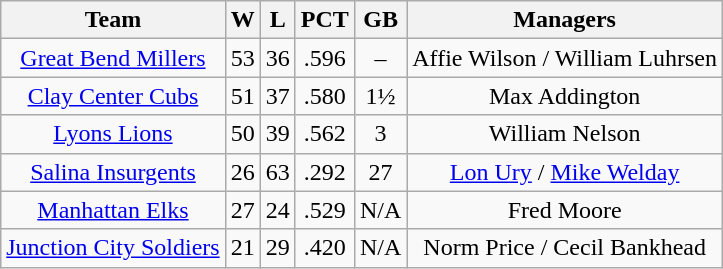<table class="wikitable">
<tr align=center>
<th>Team</th>
<th>W</th>
<th>L</th>
<th>PCT</th>
<th>GB</th>
<th>Managers</th>
</tr>
<tr align=center>
<td><a href='#'>Great Bend Millers</a></td>
<td>53</td>
<td>36</td>
<td>.596</td>
<td>–</td>
<td>Affie Wilson / William Luhrsen</td>
</tr>
<tr align=center>
<td><a href='#'>Clay Center Cubs</a></td>
<td>51</td>
<td>37</td>
<td>.580</td>
<td>1½</td>
<td>Max Addington</td>
</tr>
<tr align=center>
<td><a href='#'>Lyons Lions</a></td>
<td>50</td>
<td>39</td>
<td>.562</td>
<td>3</td>
<td>William Nelson</td>
</tr>
<tr align=center>
<td><a href='#'>Salina Insurgents</a></td>
<td>26</td>
<td>63</td>
<td>.292</td>
<td>27</td>
<td><a href='#'>Lon Ury</a> / <a href='#'>Mike Welday</a></td>
</tr>
<tr align=center>
<td><a href='#'>Manhattan Elks</a></td>
<td>27</td>
<td>24</td>
<td>.529</td>
<td>N/A</td>
<td>Fred Moore</td>
</tr>
<tr align=center>
<td><a href='#'>Junction City Soldiers</a></td>
<td>21</td>
<td>29</td>
<td>.420</td>
<td>N/A</td>
<td>Norm Price / Cecil Bankhead</td>
</tr>
</table>
